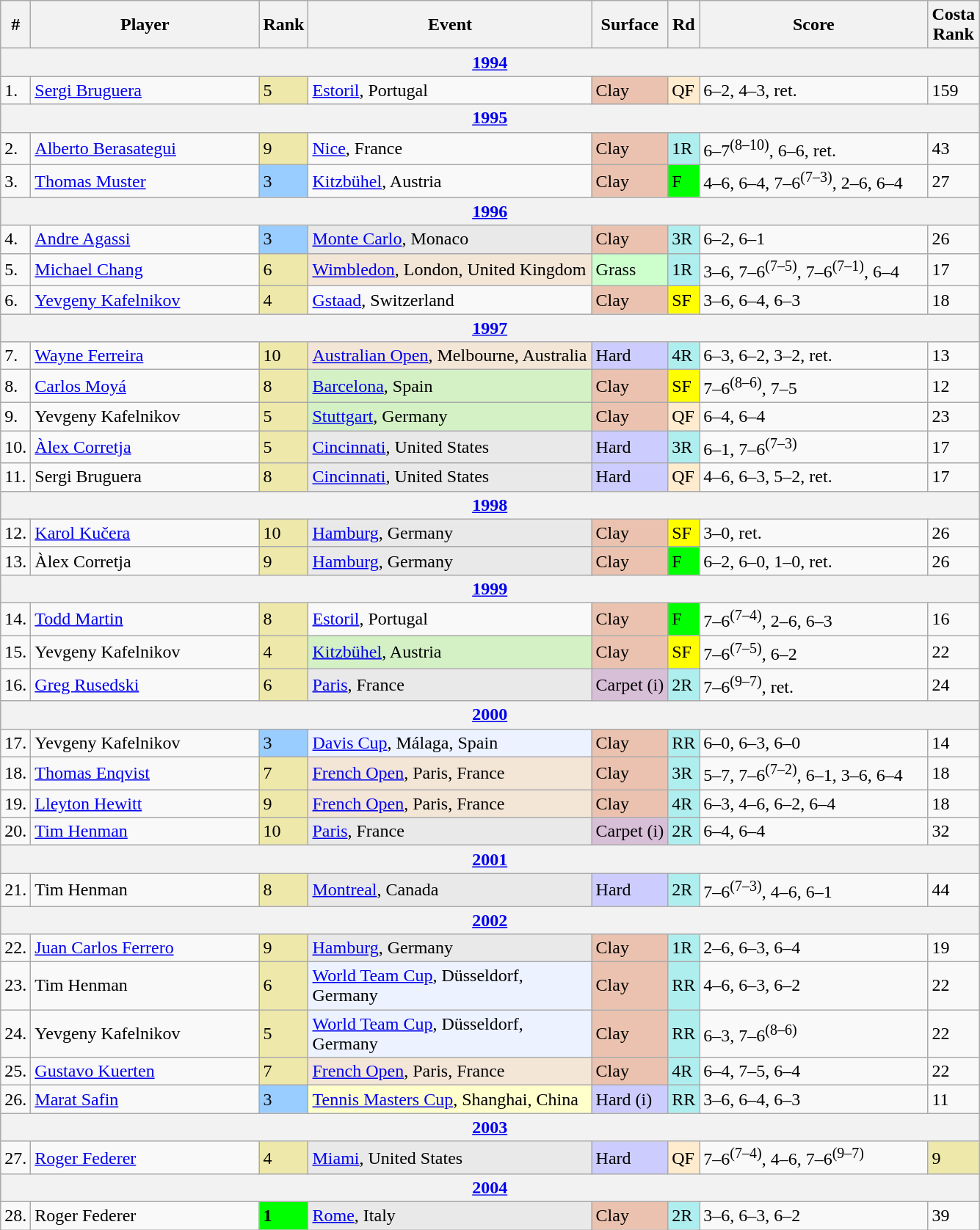<table class="wikitable sortable">
<tr>
<th>#</th>
<th width=200>Player</th>
<th>Rank</th>
<th width=250>Event</th>
<th>Surface</th>
<th>Rd</th>
<th width=200>Score</th>
<th>Costa<br>Rank</th>
</tr>
<tr>
<th colspan=8><a href='#'>1994</a></th>
</tr>
<tr>
<td>1.</td>
<td> <a href='#'>Sergi Bruguera</a></td>
<td bgcolor=EEE8AA>5</td>
<td><a href='#'>Estoril</a>, Portugal</td>
<td bgcolor=#ebc2af>Clay</td>
<td bgcolor=ffebcd>QF</td>
<td>6–2, 4–3, ret.</td>
<td>159</td>
</tr>
<tr>
<th colspan=8><a href='#'>1995</a></th>
</tr>
<tr>
<td>2.</td>
<td> <a href='#'>Alberto Berasategui</a></td>
<td bgcolor=EEE8AA>9</td>
<td><a href='#'>Nice</a>, France</td>
<td bgcolor=#ebc2af>Clay</td>
<td bgcolor=afeeee>1R</td>
<td>6–7<sup>(8–10)</sup>, 6–6, ret.</td>
<td>43</td>
</tr>
<tr>
<td>3.</td>
<td> <a href='#'>Thomas Muster</a></td>
<td bgcolor=99ccff>3</td>
<td><a href='#'>Kitzbühel</a>, Austria</td>
<td bgcolor=#ebc2af>Clay</td>
<td bgcolor=lime>F</td>
<td>4–6, 6–4, 7–6<sup>(7–3)</sup>, 2–6, 6–4</td>
<td>27</td>
</tr>
<tr>
<th colspan=8><a href='#'>1996</a></th>
</tr>
<tr>
<td>4.</td>
<td> <a href='#'>Andre Agassi</a></td>
<td bgcolor=99ccff>3</td>
<td bgcolor=e9e9e9><a href='#'>Monte Carlo</a>, Monaco</td>
<td bgcolor=#ebc2af>Clay</td>
<td bgcolor=afeeee>3R</td>
<td>6–2, 6–1</td>
<td>26</td>
</tr>
<tr>
<td>5.</td>
<td> <a href='#'>Michael Chang</a></td>
<td bgcolor=EEE8AA>6</td>
<td bgcolor=f3e6d7><a href='#'>Wimbledon</a>, London, United Kingdom</td>
<td bgcolor=#cfc>Grass</td>
<td bgcolor=afeeee>1R</td>
<td>3–6, 7–6<sup>(7–5)</sup>, 7–6<sup>(7–1)</sup>, 6–4</td>
<td>17</td>
</tr>
<tr>
<td>6.</td>
<td> <a href='#'>Yevgeny Kafelnikov</a></td>
<td bgcolor=EEE8AA>4</td>
<td><a href='#'>Gstaad</a>, Switzerland</td>
<td bgcolor=#ebc2af>Clay</td>
<td bgcolor=yellow>SF</td>
<td>3–6, 6–4, 6–3</td>
<td>18</td>
</tr>
<tr>
<th colspan=8><a href='#'>1997</a></th>
</tr>
<tr>
<td>7.</td>
<td> <a href='#'>Wayne Ferreira</a></td>
<td bgcolor=EEE8AA>10</td>
<td bgcolor=f3e6d7><a href='#'>Australian Open</a>, Melbourne, Australia</td>
<td bgcolor=CCCCFF>Hard</td>
<td bgcolor=afeeee>4R</td>
<td>6–3, 6–2, 3–2, ret.</td>
<td>13</td>
</tr>
<tr>
<td>8.</td>
<td> <a href='#'>Carlos Moyá</a></td>
<td bgcolor=EEE8AA>8</td>
<td bgcolor=d4f1c5><a href='#'>Barcelona</a>, Spain</td>
<td bgcolor=#ebc2af>Clay</td>
<td bgcolor=yellow>SF</td>
<td>7–6<sup>(8–6)</sup>, 7–5</td>
<td>12</td>
</tr>
<tr>
<td>9.</td>
<td> Yevgeny Kafelnikov</td>
<td bgcolor=EEE8AA>5</td>
<td bgcolor=d4f1c5><a href='#'>Stuttgart</a>, Germany</td>
<td bgcolor=#ebc2af>Clay</td>
<td bgcolor=ffebcd>QF</td>
<td>6–4, 6–4</td>
<td>23</td>
</tr>
<tr>
<td>10.</td>
<td> <a href='#'>Àlex Corretja</a></td>
<td bgcolor=EEE8AA>5</td>
<td bgcolor=e9e9e9><a href='#'>Cincinnati</a>, United States</td>
<td bgcolor=CCCCFF>Hard</td>
<td bgcolor=afeeee>3R</td>
<td>6–1, 7–6<sup>(7–3)</sup></td>
<td>17</td>
</tr>
<tr>
<td>11.</td>
<td> Sergi Bruguera</td>
<td bgcolor=EEE8AA>8</td>
<td bgcolor=e9e9e9><a href='#'>Cincinnati</a>, United States</td>
<td bgcolor=CCCCFF>Hard</td>
<td bgcolor=ffebcd>QF</td>
<td>4–6, 6–3, 5–2, ret.</td>
<td>17</td>
</tr>
<tr>
<th colspan=8><a href='#'>1998</a></th>
</tr>
<tr>
<td>12.</td>
<td> <a href='#'>Karol Kučera</a></td>
<td bgcolor=EEE8AA>10</td>
<td bgcolor=e9e9e9><a href='#'>Hamburg</a>, Germany</td>
<td bgcolor=#ebc2af>Clay</td>
<td bgcolor=yellow>SF</td>
<td>3–0, ret.</td>
<td>26</td>
</tr>
<tr>
<td>13.</td>
<td> Àlex Corretja</td>
<td bgcolor=EEE8AA>9</td>
<td bgcolor=e9e9e9><a href='#'>Hamburg</a>, Germany</td>
<td bgcolor=#ebc2af>Clay</td>
<td bgcolor=lime>F</td>
<td>6–2, 6–0, 1–0, ret.</td>
<td>26</td>
</tr>
<tr>
<th colspan=8><a href='#'>1999</a></th>
</tr>
<tr>
<td>14.</td>
<td> <a href='#'>Todd Martin</a></td>
<td bgcolor=EEE8AA>8</td>
<td><a href='#'>Estoril</a>, Portugal</td>
<td bgcolor=#ebc2af>Clay</td>
<td bgcolor=lime>F</td>
<td>7–6<sup>(7–4)</sup>, 2–6, 6–3</td>
<td>16</td>
</tr>
<tr>
<td>15.</td>
<td> Yevgeny Kafelnikov</td>
<td bgcolor=EEE8AA>4</td>
<td bgcolor=d4f1c5><a href='#'>Kitzbühel</a>, Austria</td>
<td bgcolor=#ebc2af>Clay</td>
<td bgcolor=yellow>SF</td>
<td>7–6<sup>(7–5)</sup>, 6–2</td>
<td>22</td>
</tr>
<tr>
<td>16.</td>
<td> <a href='#'>Greg Rusedski</a></td>
<td bgcolor=EEE8AA>6</td>
<td bgcolor=e9e9e9><a href='#'>Paris</a>, France</td>
<td bgcolor=thistle>Carpet (i)</td>
<td bgcolor=afeeee>2R</td>
<td>7–6<sup>(9–7)</sup>, ret.</td>
<td>24</td>
</tr>
<tr>
<th colspan=8><a href='#'>2000</a></th>
</tr>
<tr>
<td>17.</td>
<td> Yevgeny Kafelnikov</td>
<td bgcolor=99ccff>3</td>
<td bgcolor=ECF2FF><a href='#'>Davis Cup</a>, Málaga, Spain</td>
<td bgcolor=#ebc2af>Clay</td>
<td bgcolor=afeeee>RR</td>
<td>6–0, 6–3, 6–0</td>
<td>14</td>
</tr>
<tr>
<td>18.</td>
<td> <a href='#'>Thomas Enqvist</a></td>
<td bgcolor=EEE8AA>7</td>
<td bgcolor=f3e6d7><a href='#'>French Open</a>, Paris, France</td>
<td bgcolor=#ebc2af>Clay</td>
<td bgcolor=afeeee>3R</td>
<td>5–7, 7–6<sup>(7–2)</sup>, 6–1, 3–6, 6–4</td>
<td>18</td>
</tr>
<tr>
<td>19.</td>
<td> <a href='#'>Lleyton Hewitt</a></td>
<td bgcolor=EEE8AA>9</td>
<td bgcolor=f3e6d7><a href='#'>French Open</a>, Paris, France</td>
<td bgcolor=#ebc2af>Clay</td>
<td bgcolor=afeeee>4R</td>
<td>6–3, 4–6, 6–2, 6–4</td>
<td>18</td>
</tr>
<tr>
<td>20.</td>
<td> <a href='#'>Tim Henman</a></td>
<td bgcolor=EEE8AA>10</td>
<td bgcolor=e9e9e9><a href='#'>Paris</a>, France</td>
<td bgcolor=thistle>Carpet (i)</td>
<td bgcolor=afeeee>2R</td>
<td>6–4, 6–4</td>
<td>32</td>
</tr>
<tr>
<th colspan=8><a href='#'>2001</a></th>
</tr>
<tr>
<td>21.</td>
<td> Tim Henman</td>
<td bgcolor=EEE8AA>8</td>
<td bgcolor=e9e9e9><a href='#'>Montreal</a>, Canada</td>
<td bgcolor=CCCCFF>Hard</td>
<td bgcolor=afeeee>2R</td>
<td>7–6<sup>(7–3)</sup>, 4–6, 6–1</td>
<td>44</td>
</tr>
<tr>
<th colspan=8><a href='#'>2002</a></th>
</tr>
<tr>
<td>22.</td>
<td> <a href='#'>Juan Carlos Ferrero</a></td>
<td bgcolor=EEE8AA>9</td>
<td bgcolor=e9e9e9><a href='#'>Hamburg</a>, Germany</td>
<td bgcolor=#ebc2af>Clay</td>
<td bgcolor=afeeee>1R</td>
<td>2–6, 6–3, 6–4</td>
<td>19</td>
</tr>
<tr>
<td>23.</td>
<td> Tim Henman</td>
<td bgcolor=EEE8AA>6</td>
<td bgcolor=ECF2FF><a href='#'>World Team Cup</a>, Düsseldorf, Germany</td>
<td bgcolor=#ebc2af>Clay</td>
<td bgcolor=afeeee>RR</td>
<td>4–6, 6–3, 6–2</td>
<td>22</td>
</tr>
<tr>
<td>24.</td>
<td> Yevgeny Kafelnikov</td>
<td bgcolor=EEE8AA>5</td>
<td bgcolor=ECF2FF><a href='#'>World Team Cup</a>, Düsseldorf, Germany</td>
<td bgcolor=#ebc2af>Clay</td>
<td bgcolor=afeeee>RR</td>
<td>6–3, 7–6<sup>(8–6)</sup></td>
<td>22</td>
</tr>
<tr>
<td>25.</td>
<td> <a href='#'>Gustavo Kuerten</a></td>
<td bgcolor=EEE8AA>7</td>
<td bgcolor=f3e6d7><a href='#'>French Open</a>, Paris, France</td>
<td bgcolor=#ebc2af>Clay</td>
<td bgcolor=afeeee>4R</td>
<td>6–4, 7–5, 6–4</td>
<td>22</td>
</tr>
<tr>
<td>26.</td>
<td> <a href='#'>Marat Safin</a></td>
<td bgcolor=99ccff>3</td>
<td bgcolor=ffffcc><a href='#'>Tennis Masters Cup</a>, Shanghai, China</td>
<td bgcolor=CCCCFF>Hard (i)</td>
<td bgcolor=afeeee>RR</td>
<td>3–6, 6–4, 6–3</td>
<td>11</td>
</tr>
<tr>
<th colspan=8><a href='#'>2003</a></th>
</tr>
<tr>
<td>27.</td>
<td> <a href='#'>Roger Federer</a></td>
<td bgcolor=EEE8AA>4</td>
<td bgcolor=e9e9e9><a href='#'>Miami</a>, United States</td>
<td bgcolor=CCCCFF>Hard</td>
<td bgcolor=ffebcd>QF</td>
<td>7–6<sup>(7–4)</sup>, 4–6, 7–6<sup>(9–7)</sup></td>
<td bgcolor=EEE8AA>9</td>
</tr>
<tr>
<th colspan=8><a href='#'>2004</a></th>
</tr>
<tr>
<td>28.</td>
<td> Roger Federer</td>
<td bgcolor=lime><strong>1</strong></td>
<td bgcolor=e9e9e9><a href='#'>Rome</a>, Italy</td>
<td bgcolor=#ebc2af>Clay</td>
<td bgcolor=afeeee>2R</td>
<td>3–6, 6–3, 6–2</td>
<td>39</td>
</tr>
</table>
